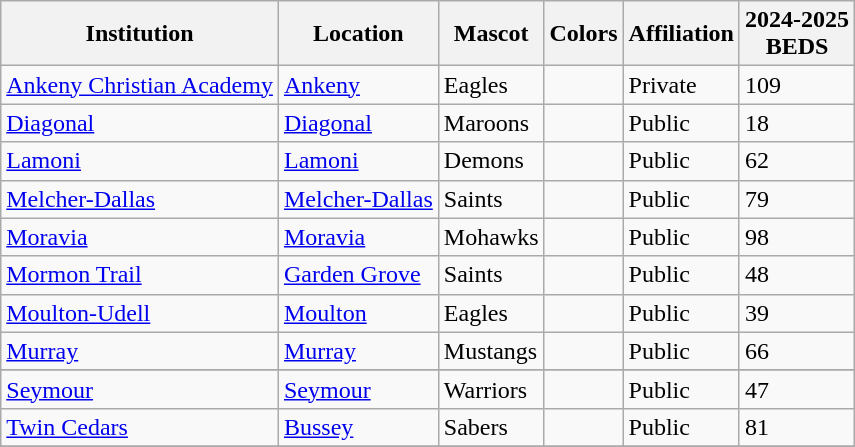<table class="wikitable">
<tr>
<th>Institution</th>
<th>Location</th>
<th>Mascot</th>
<th>Colors</th>
<th>Affiliation</th>
<th>2024-2025<br>BEDS</th>
</tr>
<tr>
<td><a href='#'>Ankeny Christian Academy</a></td>
<td><a href='#'>Ankeny</a></td>
<td>Eagles</td>
<td> </td>
<td>Private</td>
<td>109</td>
</tr>
<tr>
<td><a href='#'>Diagonal</a></td>
<td><a href='#'>Diagonal</a></td>
<td>Maroons</td>
<td> </td>
<td>Public</td>
<td>18</td>
</tr>
<tr>
<td><a href='#'>Lamoni</a></td>
<td><a href='#'>Lamoni</a></td>
<td>Demons</td>
<td> </td>
<td>Public</td>
<td>62</td>
</tr>
<tr>
<td><a href='#'>Melcher-Dallas</a></td>
<td><a href='#'>Melcher-Dallas</a></td>
<td>Saints</td>
<td> </td>
<td>Public</td>
<td>79</td>
</tr>
<tr>
<td><a href='#'>Moravia</a></td>
<td><a href='#'>Moravia</a></td>
<td>Mohawks</td>
<td> </td>
<td>Public</td>
<td>98</td>
</tr>
<tr>
<td><a href='#'>Mormon Trail</a></td>
<td><a href='#'>Garden Grove</a></td>
<td>Saints</td>
<td> </td>
<td>Public</td>
<td>48</td>
</tr>
<tr>
<td><a href='#'>Moulton-Udell</a></td>
<td><a href='#'>Moulton</a></td>
<td>Eagles</td>
<td> </td>
<td>Public</td>
<td>39</td>
</tr>
<tr>
<td><a href='#'>Murray</a></td>
<td><a href='#'>Murray</a></td>
<td>Mustangs</td>
<td>  </td>
<td>Public</td>
<td>66</td>
</tr>
<tr bgcolor=#ffa0a0>
</tr>
<tr>
<td><a href='#'>Seymour</a></td>
<td><a href='#'>Seymour</a></td>
<td>Warriors</td>
<td> </td>
<td>Public</td>
<td>47</td>
</tr>
<tr>
<td><a href='#'>Twin Cedars</a></td>
<td><a href='#'>Bussey</a></td>
<td>Sabers</td>
<td> </td>
<td>Public</td>
<td>81</td>
</tr>
<tr>
</tr>
</table>
